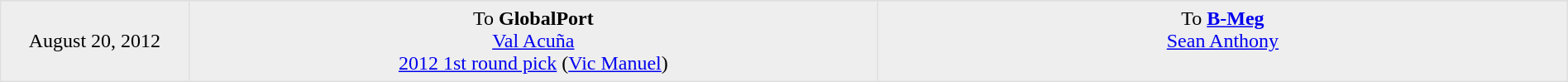<table border=1 style="border-collapse:collapse; text-align: center; width: 100%" bordercolor="#DFDFDF"  cellpadding="5">
<tr>
</tr>
<tr bgcolor="eeeeee">
<td style="width:12%">August 20, 2012</td>
<td style="width:44%" valign="top">To <strong>GlobalPort</strong><br><a href='#'>Val Acuña</a><br><a href='#'>2012 1st round pick</a> (<a href='#'>Vic Manuel</a>)</td>
<td style="width:44%" valign="top">To <strong><a href='#'>B-Meg</a></strong><br><a href='#'>Sean Anthony</a></td>
</tr>
</table>
